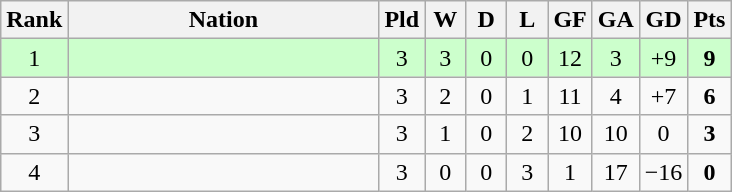<table class="wikitable" style="text-align: center;">
<tr>
<th width=5>Rank</th>
<th width=200>Nation</th>
<th width=20>Pld</th>
<th width=20>W</th>
<th width=20>D</th>
<th width=20>L</th>
<th width=20>GF</th>
<th width=20>GA</th>
<th width=20>GD</th>
<th width=20>Pts</th>
</tr>
<tr style="background:#ccffcc">
<td>1</td>
<td style="text-align:left"></td>
<td>3</td>
<td>3</td>
<td>0</td>
<td>0</td>
<td>12</td>
<td>3</td>
<td>+9</td>
<td><strong>9</strong></td>
</tr>
<tr>
<td>2</td>
<td style="text-align:left"></td>
<td>3</td>
<td>2</td>
<td>0</td>
<td>1</td>
<td>11</td>
<td>4</td>
<td>+7</td>
<td><strong>6</strong></td>
</tr>
<tr>
<td>3</td>
<td style="text-align:left"></td>
<td>3</td>
<td>1</td>
<td>0</td>
<td>2</td>
<td>10</td>
<td>10</td>
<td>0</td>
<td><strong>3</strong></td>
</tr>
<tr>
<td>4</td>
<td style="text-align:left"></td>
<td>3</td>
<td>0</td>
<td>0</td>
<td>3</td>
<td>1</td>
<td>17</td>
<td>−16</td>
<td><strong>0</strong></td>
</tr>
</table>
